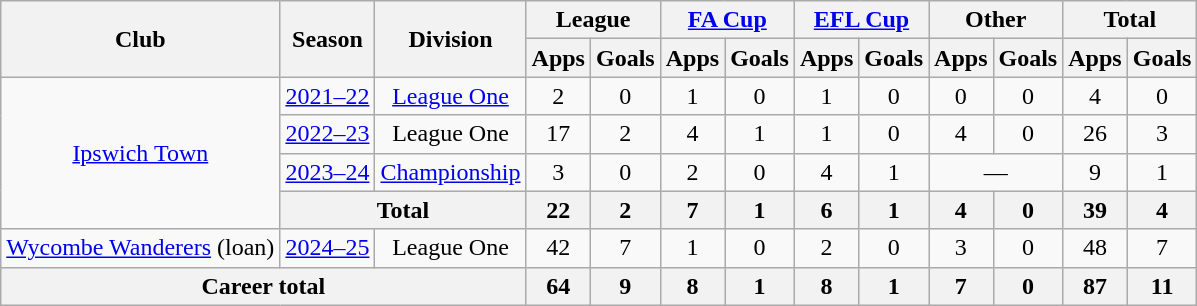<table class="wikitable" style="text-align:center;">
<tr>
<th rowspan="2">Club</th>
<th rowspan="2">Season</th>
<th rowspan="2">Division</th>
<th colspan="2">League</th>
<th colspan="2"><a href='#'>FA Cup</a></th>
<th colspan="2"><a href='#'>EFL Cup</a></th>
<th colspan="2">Other</th>
<th colspan="2">Total</th>
</tr>
<tr>
<th>Apps</th>
<th>Goals</th>
<th>Apps</th>
<th>Goals</th>
<th>Apps</th>
<th>Goals</th>
<th>Apps</th>
<th>Goals</th>
<th>Apps</th>
<th>Goals</th>
</tr>
<tr>
<td rowspan="4"><a href='#'>Ipswich Town</a></td>
<td><a href='#'>2021–22</a></td>
<td><a href='#'>League One</a></td>
<td>2</td>
<td>0</td>
<td>1</td>
<td>0</td>
<td>1</td>
<td>0</td>
<td>0</td>
<td>0</td>
<td>4</td>
<td>0</td>
</tr>
<tr>
<td><a href='#'>2022–23</a></td>
<td>League One</td>
<td>17</td>
<td>2</td>
<td>4</td>
<td>1</td>
<td>1</td>
<td>0</td>
<td>4</td>
<td>0</td>
<td>26</td>
<td>3</td>
</tr>
<tr>
<td><a href='#'>2023–24</a></td>
<td><a href='#'>Championship</a></td>
<td>3</td>
<td>0</td>
<td>2</td>
<td>0</td>
<td>4</td>
<td>1</td>
<td colspan=2>—</td>
<td>9</td>
<td>1</td>
</tr>
<tr>
<th colspan=2>Total</th>
<th>22</th>
<th>2</th>
<th>7</th>
<th>1</th>
<th>6</th>
<th>1</th>
<th>4</th>
<th>0</th>
<th>39</th>
<th>4</th>
</tr>
<tr>
<td><a href='#'>Wycombe Wanderers</a> (loan)</td>
<td><a href='#'>2024–25</a></td>
<td>League One</td>
<td>42</td>
<td>7</td>
<td>1</td>
<td>0</td>
<td>2</td>
<td>0</td>
<td>3</td>
<td>0</td>
<td>48</td>
<td>7</td>
</tr>
<tr>
<th colspan="3">Career total</th>
<th>64</th>
<th>9</th>
<th>8</th>
<th>1</th>
<th>8</th>
<th>1</th>
<th>7</th>
<th>0</th>
<th>87</th>
<th>11</th>
</tr>
</table>
